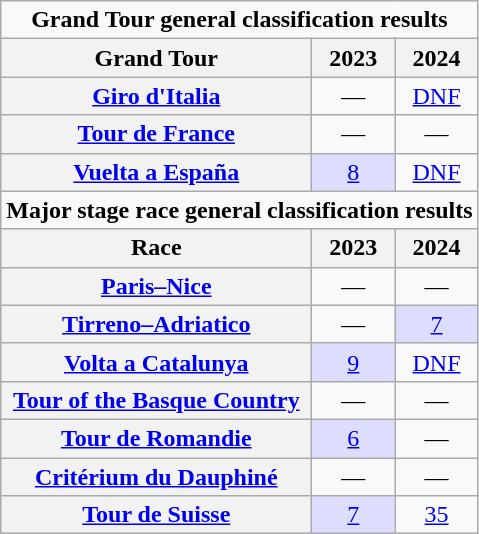<table class="wikitable plainrowheaders">
<tr>
<td colspan=8 align="center"><strong>Grand Tour general classification results</strong></td>
</tr>
<tr>
<th scope="col"  width=200>Grand Tour</th>
<th scope="col">2023</th>
<th scope="col">2024</th>
</tr>
<tr style="text-align:center;">
<th scope="row"> <a href='#'>Giro d'Italia</a></th>
<td>—</td>
<td><a href='#'>DNF</a></td>
</tr>
<tr style="text-align:center;">
<th scope="row"> <a href='#'>Tour de France</a></th>
<td>—</td>
<td>—</td>
</tr>
<tr style="text-align:center;">
<th scope="row"> <a href='#'>Vuelta a España</a></th>
<td style="background:#ddf;"><a href='#'>8</a></td>
<td><a href='#'>DNF</a></td>
</tr>
<tr>
<td colspan=8 align="center"><strong>Major stage race general classification results</strong></td>
</tr>
<tr>
<th scope="col">Race</th>
<th scope="col">2023</th>
<th scope="col">2024</th>
</tr>
<tr style="text-align:center;">
<th scope="row"> <a href='#'>Paris–Nice</a></th>
<td>—</td>
<td>—</td>
</tr>
<tr style="text-align:center;">
<th scope="row"> <a href='#'>Tirreno–Adriatico</a></th>
<td>—</td>
<td style="background:#ddf;"><a href='#'>7</a></td>
</tr>
<tr style="text-align:center;">
<th scope="row"> <a href='#'>Volta a Catalunya</a></th>
<td style="background:#ddf;"><a href='#'>9</a></td>
<td><a href='#'>DNF</a></td>
</tr>
<tr style="text-align:center;">
<th scope="row"> <a href='#'>Tour of the Basque Country</a></th>
<td>—</td>
<td>—</td>
</tr>
<tr style="text-align:center;">
<th scope="row"> <a href='#'>Tour de Romandie</a></th>
<td style="background:#ddf;"><a href='#'>6</a></td>
<td>—</td>
</tr>
<tr style="text-align:center;">
<th scope="row"> <a href='#'>Critérium du Dauphiné</a></th>
<td>—</td>
<td>—</td>
</tr>
<tr style="text-align:center;">
<th scope="row"> <a href='#'>Tour de Suisse</a></th>
<td style="background:#ddf;"><a href='#'>7</a></td>
<td><a href='#'>35</a></td>
</tr>
</table>
